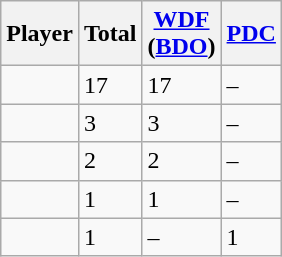<table class="wikitable sortable">
<tr>
<th>Player</th>
<th>Total</th>
<th><a href='#'>WDF</a><br>(<a href='#'>BDO</a>)</th>
<th><a href='#'>PDC</a></th>
</tr>
<tr>
<td></td>
<td>17</td>
<td>17</td>
<td>–</td>
</tr>
<tr>
<td></td>
<td>3</td>
<td>3</td>
<td>–</td>
</tr>
<tr>
<td></td>
<td>2</td>
<td>2</td>
<td>–</td>
</tr>
<tr>
<td></td>
<td>1</td>
<td>1</td>
<td>–</td>
</tr>
<tr>
<td></td>
<td>1</td>
<td>–</td>
<td>1</td>
</tr>
</table>
